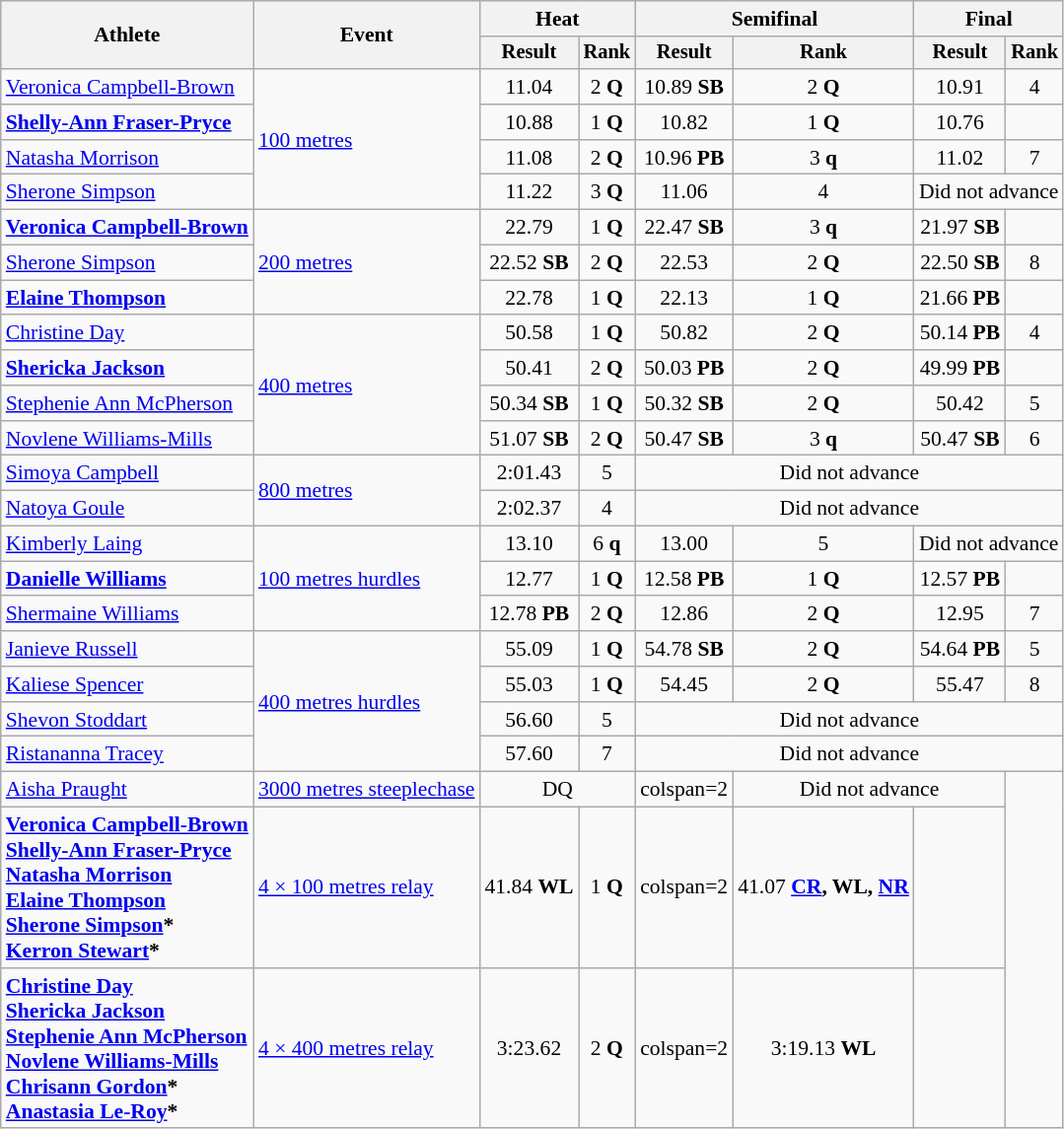<table class="wikitable" style="font-size:90%">
<tr>
<th rowspan="2">Athlete</th>
<th rowspan="2">Event</th>
<th colspan="2">Heat</th>
<th colspan="2">Semifinal</th>
<th colspan="2">Final</th>
</tr>
<tr style="font-size:95%">
<th>Result</th>
<th>Rank</th>
<th>Result</th>
<th>Rank</th>
<th>Result</th>
<th>Rank</th>
</tr>
<tr style=text-align:center>
<td style=text-align:left><a href='#'>Veronica Campbell-Brown</a></td>
<td style=text-align:left rowspan=4><a href='#'>100 metres</a></td>
<td>11.04</td>
<td>2 <strong>Q</strong></td>
<td>10.89 <strong>SB</strong></td>
<td>2 <strong>Q</strong></td>
<td>10.91</td>
<td>4</td>
</tr>
<tr style=text-align:center>
<td style=text-align:left><strong><a href='#'>Shelly-Ann Fraser-Pryce</a></strong></td>
<td>10.88</td>
<td>1 <strong>Q</strong></td>
<td>10.82</td>
<td>1 <strong>Q</strong></td>
<td>10.76</td>
<td></td>
</tr>
<tr style=text-align:center>
<td style=text-align:left><a href='#'>Natasha Morrison</a></td>
<td>11.08</td>
<td>2 <strong>Q</strong></td>
<td>10.96 <strong>PB</strong></td>
<td>3 <strong>q</strong></td>
<td>11.02</td>
<td>7</td>
</tr>
<tr style=text-align:center>
<td style=text-align:left><a href='#'>Sherone Simpson</a></td>
<td>11.22</td>
<td>3 <strong>Q</strong></td>
<td>11.06</td>
<td>4</td>
<td colspan=2>Did not advance</td>
</tr>
<tr style=text-align:center>
<td style=text-align:left><strong><a href='#'>Veronica Campbell-Brown</a></strong></td>
<td style=text-align:left rowspan=3><a href='#'>200 metres</a></td>
<td>22.79</td>
<td>1 <strong>Q</strong></td>
<td>22.47 <strong>SB</strong></td>
<td>3 <strong>q</strong></td>
<td>21.97 <strong>SB</strong></td>
<td></td>
</tr>
<tr style=text-align:center>
<td style=text-align:left><a href='#'>Sherone Simpson</a></td>
<td>22.52 <strong>SB</strong></td>
<td>2 <strong>Q</strong></td>
<td>22.53</td>
<td>2 <strong>Q</strong></td>
<td>22.50 <strong>SB</strong></td>
<td>8</td>
</tr>
<tr style=text-align:center>
<td style=text-align:left><strong><a href='#'>Elaine Thompson</a></strong></td>
<td>22.78</td>
<td>1 <strong>Q</strong></td>
<td>22.13</td>
<td>1 <strong>Q</strong></td>
<td>21.66 <strong>PB</strong></td>
<td></td>
</tr>
<tr style=text-align:center>
<td style=text-align:left><a href='#'>Christine Day</a></td>
<td style=text-align:left rowspan=4><a href='#'>400 metres</a></td>
<td>50.58</td>
<td>1 <strong>Q</strong></td>
<td>50.82</td>
<td>2 <strong>Q</strong></td>
<td>50.14 <strong>PB</strong></td>
<td>4</td>
</tr>
<tr style=text-align:center>
<td style=text-align:left><strong><a href='#'>Shericka Jackson</a></strong></td>
<td>50.41</td>
<td>2 <strong>Q</strong></td>
<td>50.03 <strong>PB</strong></td>
<td>2 <strong>Q</strong></td>
<td>49.99 <strong>PB</strong></td>
<td></td>
</tr>
<tr style=text-align:center>
<td style=text-align:left><a href='#'>Stephenie Ann McPherson</a></td>
<td>50.34 <strong>SB</strong></td>
<td>1 <strong>Q</strong></td>
<td>50.32 <strong>SB</strong></td>
<td>2 <strong>Q</strong></td>
<td>50.42</td>
<td>5</td>
</tr>
<tr style=text-align:center>
<td style=text-align:left><a href='#'>Novlene Williams-Mills</a></td>
<td>51.07 <strong>SB</strong></td>
<td>2 <strong>Q</strong></td>
<td>50.47 <strong>SB</strong></td>
<td>3 <strong>q</strong></td>
<td>50.47  <strong>SB</strong></td>
<td>6</td>
</tr>
<tr style=text-align:center>
<td style=text-align:left><a href='#'>Simoya Campbell</a></td>
<td style=text-align:left rowspan=2><a href='#'>800 metres</a></td>
<td>2:01.43</td>
<td>5</td>
<td colspan=4>Did not advance</td>
</tr>
<tr style=text-align:center>
<td style=text-align:left><a href='#'>Natoya Goule</a></td>
<td>2:02.37</td>
<td>4</td>
<td colspan=4>Did not advance</td>
</tr>
<tr style=text-align:center>
<td style=text-align:left><a href='#'>Kimberly Laing</a></td>
<td style=text-align:left rowspan=3><a href='#'>100 metres hurdles</a></td>
<td>13.10</td>
<td>6 <strong>q</strong></td>
<td>13.00</td>
<td>5</td>
<td colspan=2>Did not advance</td>
</tr>
<tr style=text-align:center>
<td style=text-align:left><strong><a href='#'>Danielle Williams</a></strong></td>
<td>12.77</td>
<td>1 <strong>Q</strong></td>
<td>12.58 <strong>PB</strong></td>
<td>1 <strong>Q</strong></td>
<td>12.57 <strong>PB</strong></td>
<td></td>
</tr>
<tr style=text-align:center>
<td style=text-align:left><a href='#'>Shermaine Williams</a></td>
<td>12.78 <strong>PB</strong></td>
<td>2 <strong>Q</strong></td>
<td>12.86</td>
<td>2 <strong>Q</strong></td>
<td>12.95</td>
<td>7</td>
</tr>
<tr style=text-align:center>
<td style=text-align:left><a href='#'>Janieve Russell</a></td>
<td style=text-align:left rowspan=4><a href='#'>400 metres hurdles</a></td>
<td>55.09</td>
<td>1 <strong>Q</strong></td>
<td>54.78 <strong>SB</strong></td>
<td>2 <strong>Q</strong></td>
<td>54.64 <strong>PB</strong></td>
<td>5</td>
</tr>
<tr style=text-align:center>
<td style=text-align:left><a href='#'>Kaliese Spencer</a></td>
<td>55.03</td>
<td>1 <strong>Q</strong></td>
<td>54.45</td>
<td>2 <strong>Q</strong></td>
<td>55.47</td>
<td>8</td>
</tr>
<tr style=text-align:center>
<td style=text-align:left><a href='#'>Shevon Stoddart</a></td>
<td>56.60</td>
<td>5</td>
<td colspan=4>Did not advance</td>
</tr>
<tr style=text-align:center>
<td style=text-align:left><a href='#'>Ristananna Tracey</a></td>
<td>57.60</td>
<td>7</td>
<td colspan=4>Did not advance</td>
</tr>
<tr style=text-align:center>
<td style=text-align:left><a href='#'>Aisha Praught</a></td>
<td style=text-align:left><a href='#'>3000 metres steeplechase</a></td>
<td colspan=2>DQ</td>
<td>colspan=2 </td>
<td colspan=2>Did not advance</td>
</tr>
<tr style=text-align:center>
<td style=text-align:left><strong><a href='#'>Veronica Campbell-Brown</a><br><a href='#'>Shelly-Ann Fraser-Pryce</a><br><a href='#'>Natasha Morrison</a><br><a href='#'>Elaine Thompson</a><br><a href='#'>Sherone Simpson</a>*<br><a href='#'>Kerron Stewart</a>*</strong></td>
<td style=text-align:left><a href='#'>4 × 100 metres relay</a></td>
<td>41.84 <strong>WL</strong></td>
<td>1 <strong>Q</strong></td>
<td>colspan=2 </td>
<td>41.07 <strong><a href='#'>CR</a>, WL, <a href='#'>NR</a></strong></td>
<td></td>
</tr>
<tr style=text-align:center>
<td style=text-align:left><strong><a href='#'>Christine Day</a><br><a href='#'>Shericka Jackson</a><br><a href='#'>Stephenie Ann McPherson</a><br><a href='#'>Novlene Williams-Mills</a><br><a href='#'>Chrisann Gordon</a>*<br><a href='#'>Anastasia Le-Roy</a>*</strong></td>
<td style=text-align:left><a href='#'>4 × 400 metres relay</a></td>
<td>3:23.62</td>
<td>2 <strong>Q</strong></td>
<td>colspan=2 </td>
<td>3:19.13 <strong>WL</strong></td>
<td></td>
</tr>
</table>
